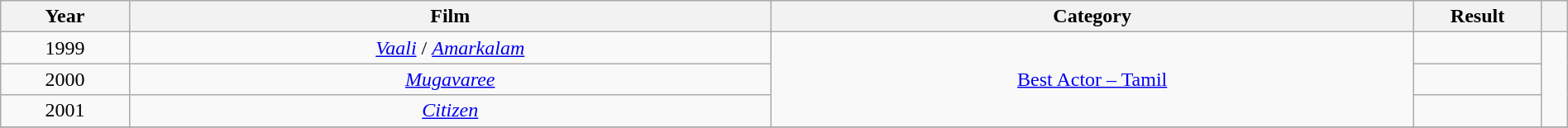<table class="wikitable sortable" style="width:100%;">
<tr>
<th style="width:5%;">Year</th>
<th style="width:25%;">Film</th>
<th style="width:25%;">Category</th>
<th style="width:5%;">Result</th>
<th style="width:1%;" class="unsortable"></th>
</tr>
<tr>
<td style="text-align:center;">1999</td>
<td style="text-align:center;"><em><a href='#'>Vaali</a></em> / <em><a href='#'>Amarkalam</a></em></td>
<td style="text-align:center;" rowspan="3"><a href='#'>Best Actor – Tamil</a></td>
<td></td>
<td rowspan="3"></td>
</tr>
<tr>
<td style="text-align:center;">2000</td>
<td style="text-align:center;"><em><a href='#'>Mugavaree</a></em></td>
<td></td>
</tr>
<tr>
<td style="text-align:center;">2001</td>
<td style="text-align:center;"><em><a href='#'>Citizen</a></em></td>
<td></td>
</tr>
<tr>
</tr>
</table>
